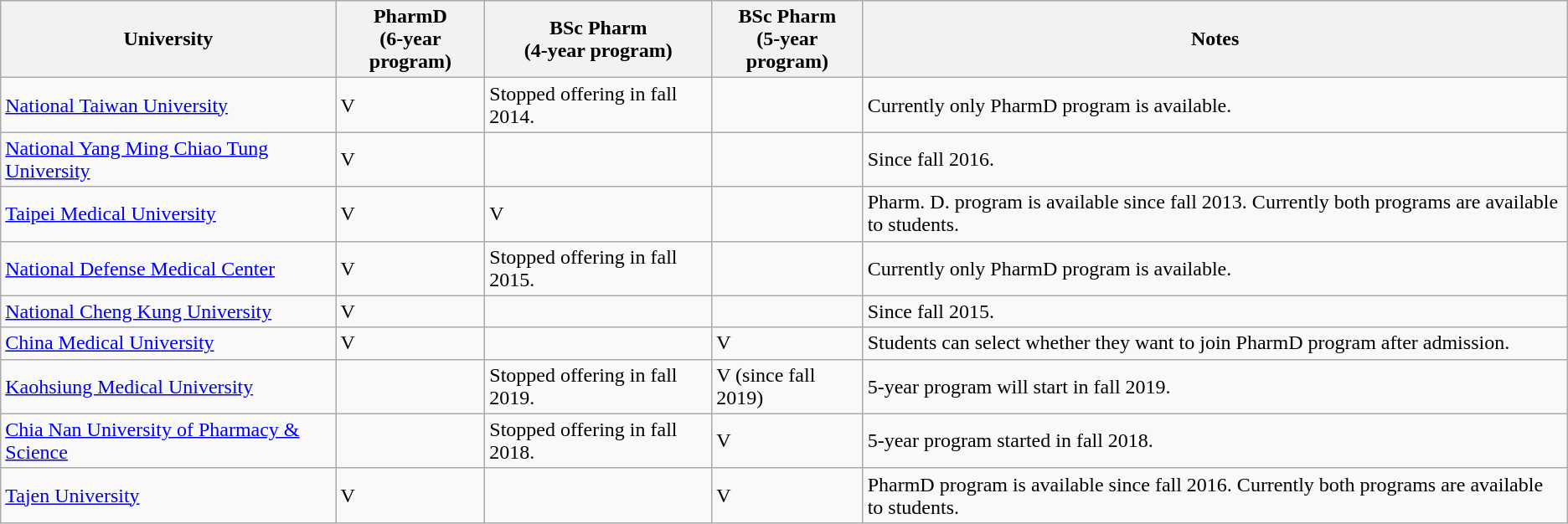<table class="wikitable sortable">
<tr>
<th>University</th>
<th>PharmD<br>(6-year program)</th>
<th>BSc Pharm<br>(4-year program)</th>
<th>BSc Pharm<br>(5-year program)</th>
<th>Notes</th>
</tr>
<tr>
<td><a href='#'>National Taiwan University</a></td>
<td>V</td>
<td>Stopped offering in fall 2014.</td>
<td></td>
<td>Currently only PharmD program is available.</td>
</tr>
<tr>
<td><a href='#'>National Yang Ming Chiao Tung University</a></td>
<td>V</td>
<td></td>
<td></td>
<td>Since fall 2016.</td>
</tr>
<tr>
<td><a href='#'>Taipei Medical University</a></td>
<td>V</td>
<td>V</td>
<td></td>
<td>Pharm. D. program is available since fall 2013. Currently both programs are available to students.</td>
</tr>
<tr>
<td><a href='#'>National Defense Medical Center</a></td>
<td>V</td>
<td>Stopped offering in fall 2015.</td>
<td></td>
<td>Currently only PharmD program is available.</td>
</tr>
<tr>
<td><a href='#'>National Cheng Kung University</a></td>
<td>V</td>
<td></td>
<td></td>
<td>Since fall 2015.</td>
</tr>
<tr>
<td><a href='#'>China Medical University</a></td>
<td>V</td>
<td></td>
<td>V</td>
<td>Students can select whether they want to join PharmD program after admission.</td>
</tr>
<tr>
<td><a href='#'>Kaohsiung Medical University</a></td>
<td></td>
<td>Stopped offering in fall 2019.</td>
<td>V (since fall 2019)</td>
<td>5-year program will start in fall 2019.</td>
</tr>
<tr>
<td><a href='#'>Chia Nan University of Pharmacy & Science</a></td>
<td></td>
<td>Stopped offering in fall 2018.</td>
<td>V</td>
<td>5-year program started in fall 2018.</td>
</tr>
<tr>
<td><a href='#'>Tajen University</a></td>
<td>V</td>
<td></td>
<td>V</td>
<td>PharmD program is available since fall 2016. Currently both programs are available to students.</td>
</tr>
</table>
